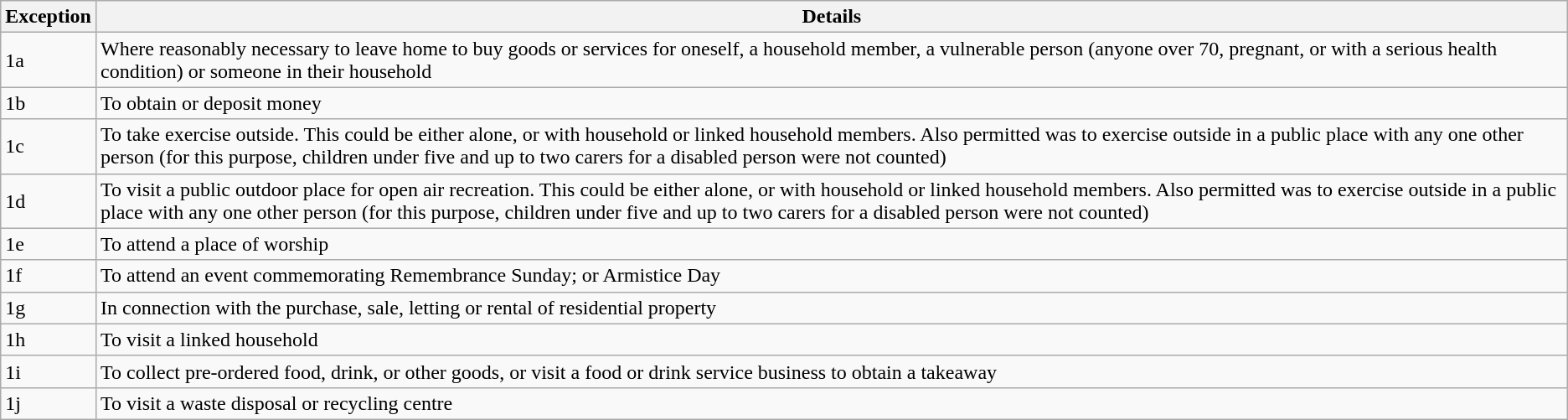<table class="wikitable">
<tr>
<th>Exception</th>
<th>Details</th>
</tr>
<tr>
<td>1a</td>
<td>Where reasonably necessary to leave home to buy goods or services for oneself, a household member, a vulnerable person (anyone over 70, pregnant, or with a serious health condition) or someone in their household</td>
</tr>
<tr>
<td>1b</td>
<td>To obtain or deposit money</td>
</tr>
<tr>
<td>1c</td>
<td>To take exercise outside. This could be either alone, or with household or linked household members. Also permitted was to exercise outside in a public place with any one other person (for this purpose, children under five and up to two carers for a disabled person were not counted)</td>
</tr>
<tr>
<td>1d</td>
<td>To visit a public outdoor place for open air recreation. This could be either alone, or with household or linked household members. Also permitted was to exercise outside in a public place with any one other person (for this purpose, children under five and up to two carers for a disabled person were not counted)</td>
</tr>
<tr>
<td>1e</td>
<td>To attend a place of worship</td>
</tr>
<tr>
<td>1f</td>
<td>To attend an event commemorating Remembrance Sunday; or Armistice Day</td>
</tr>
<tr>
<td>1g</td>
<td>In connection with the purchase, sale, letting or rental of residential property</td>
</tr>
<tr>
<td>1h</td>
<td>To visit a linked household</td>
</tr>
<tr>
<td>1i</td>
<td>To collect pre-ordered food, drink, or other goods, or visit a food or drink service business to obtain a takeaway</td>
</tr>
<tr>
<td>1j</td>
<td>To visit a waste disposal or recycling centre</td>
</tr>
</table>
